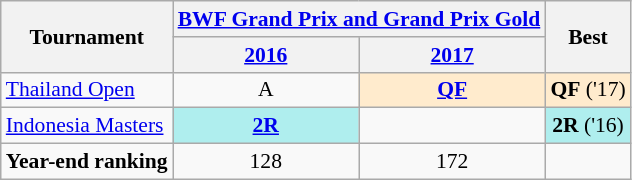<table style='font-size: 90%; text-align:center;' class='wikitable'>
<tr>
<th rowspan="2">Tournament</th>
<th colspan="2"><strong><a href='#'>BWF Grand Prix and Grand Prix Gold</a></strong></th>
<th rowspan="2">Best</th>
</tr>
<tr>
<th><a href='#'>2016</a></th>
<th><a href='#'>2017</a></th>
</tr>
<tr>
<td align=left><a href='#'>Thailand Open</a></td>
<td>A</td>
<td bgcolor=FFEBCD><a href='#'><strong>QF</strong></a></td>
<td bgcolor=FFEBCD><strong>QF</strong> ('17)</td>
</tr>
<tr>
<td align=left><a href='#'>Indonesia Masters</a></td>
<td bgcolor=AFEEEE><a href='#'><strong>2R</strong></a></td>
<td></td>
<td bgcolor=AFEEEE><strong>2R</strong> ('16)</td>
</tr>
<tr>
<td align=left><strong>Year-end ranking</strong></td>
<td>128</td>
<td>172</td>
<td></td>
</tr>
</table>
